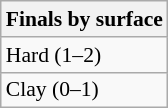<table class=wikitable style=font-size:90%>
<tr>
<th>Finals by surface</th>
</tr>
<tr>
<td>Hard (1–2)</td>
</tr>
<tr>
<td>Clay (0–1)</td>
</tr>
</table>
